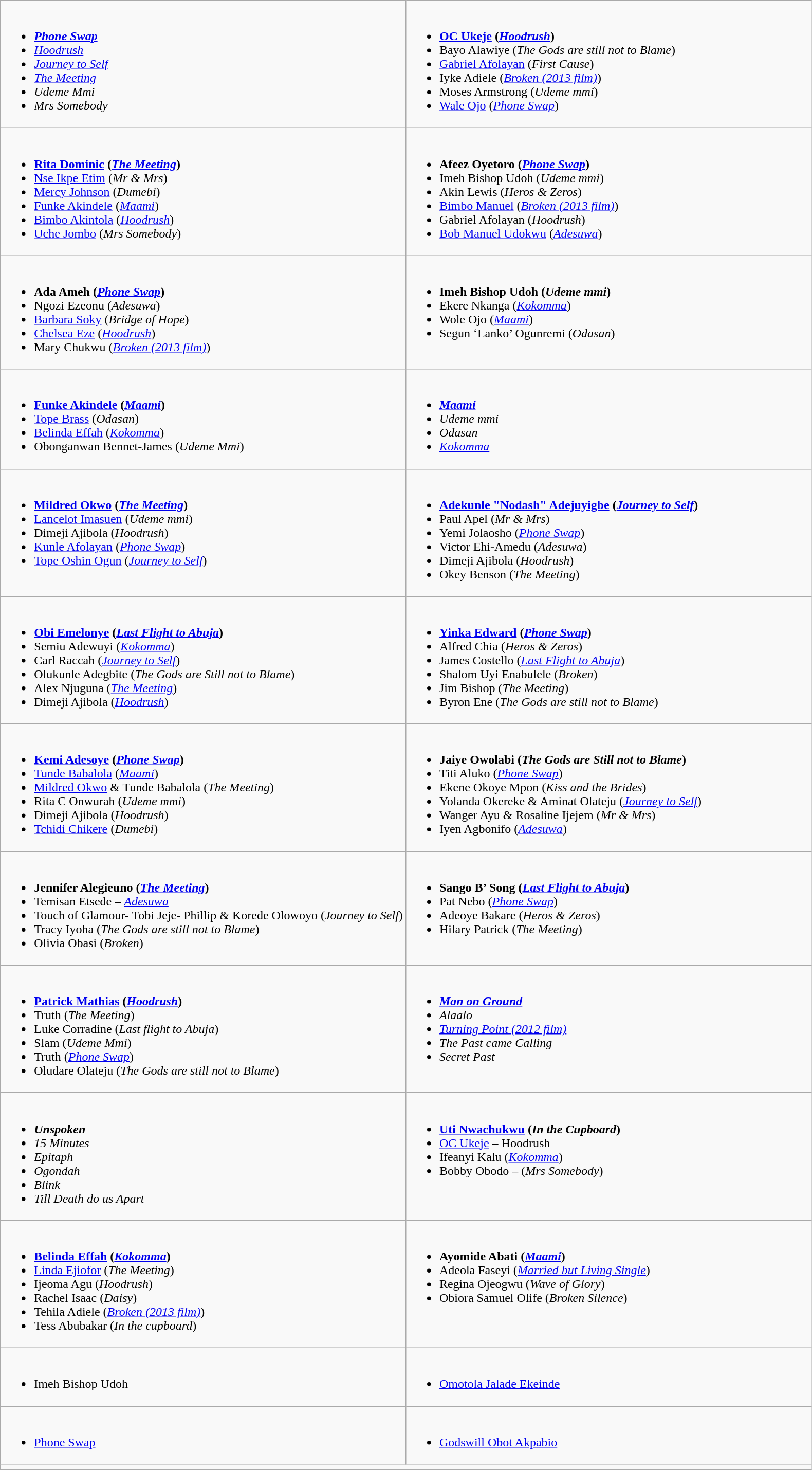<table class="wikitable">
<tr>
<td valign="top" width="50%"><br><ul><li><strong><em><a href='#'>Phone Swap</a></em></strong></li><li><em><a href='#'>Hoodrush</a></em></li><li><em><a href='#'>Journey to Self</a></em></li><li><em><a href='#'>The Meeting</a></em></li><li><em>Udeme Mmi</em></li><li><em>Mrs Somebody</em></li></ul></td>
<td valign="top"  width="50%"><br><ul><li><strong><a href='#'>OC Ukeje</a> (<em><a href='#'>Hoodrush</a></em>)</strong></li><li>Bayo Alawiye (<em>The Gods are still not to Blame</em>)</li><li><a href='#'>Gabriel Afolayan</a> (<em>First Cause</em>)</li><li>Iyke Adiele (<em><a href='#'>Broken (2013 film)</a></em>)</li><li>Moses Armstrong (<em>Udeme mmi</em>)</li><li><a href='#'>Wale Ojo</a> (<em><a href='#'>Phone Swap</a></em>)</li></ul></td>
</tr>
<tr>
<td valign="top"><br><ul><li><strong><a href='#'>Rita Dominic</a> (<em><a href='#'>The Meeting</a></em>)</strong></li><li><a href='#'>Nse Ikpe Etim</a>  (<em>Mr & Mrs</em>)</li><li><a href='#'>Mercy Johnson</a> (<em>Dumebi</em>)</li><li><a href='#'>Funke Akindele</a> (<em><a href='#'>Maami</a></em>)</li><li><a href='#'>Bimbo Akintola</a> (<em><a href='#'>Hoodrush</a></em>)</li><li><a href='#'>Uche Jombo</a> (<em>Mrs Somebody</em>)</li></ul></td>
<td valign="top"><br><ul><li><strong>Afeez Oyetoro (<em><a href='#'>Phone Swap</a></em>)</strong></li><li>Imeh Bishop Udoh (<em>Udeme mmi</em>)</li><li>Akin Lewis  (<em>Heros & Zeros</em>)</li><li><a href='#'>Bimbo Manuel</a> (<em><a href='#'>Broken (2013 film)</a></em>)</li><li>Gabriel Afolayan (<em>Hoodrush</em>)</li><li><a href='#'>Bob Manuel Udokwu</a> (<em><a href='#'>Adesuwa</a></em>)</li></ul></td>
</tr>
<tr>
<td valign="top"><br><ul><li><strong>Ada Ameh (<em><a href='#'>Phone Swap</a></em>)</strong></li><li>Ngozi Ezeonu (<em>Adesuwa</em>)</li><li><a href='#'>Barbara Soky</a> (<em>Bridge of Hope</em>)</li><li><a href='#'>Chelsea Eze</a> (<em><a href='#'>Hoodrush</a></em>)</li><li>Mary Chukwu (<em><a href='#'>Broken (2013 film)</a></em>)</li></ul></td>
<td valign="top"><br><ul><li><strong>Imeh Bishop Udoh (<em>Udeme mmi</em>)</strong></li><li>Ekere Nkanga (<em><a href='#'>Kokomma</a></em>)</li><li>Wole Ojo (<em><a href='#'>Maami</a></em>)</li><li>Segun ‘Lanko’ Ogunremi (<em>Odasan</em>)</li></ul></td>
</tr>
<tr>
<td valign="top"><br><ul><li><strong><a href='#'>Funke Akindele</a> (<em><a href='#'>Maami</a></em>)</strong></li><li><a href='#'>Tope Brass</a> (<em>Odasan</em>)</li><li><a href='#'>Belinda Effah</a> (<em><a href='#'>Kokomma</a></em>)</li><li>Obonganwan Bennet-James (<em>Udeme Mmi</em>)</li></ul></td>
<td valign="top"><br><ul><li><strong><em><a href='#'>Maami</a></em></strong></li><li><em>Udeme mmi</em></li><li><em>Odasan</em></li><li><em><a href='#'>Kokomma</a></em></li></ul></td>
</tr>
<tr>
<td valign="top"><br><ul><li><strong><a href='#'>Mildred Okwo</a> (<em><a href='#'>The Meeting</a></em>)</strong></li><li><a href='#'>Lancelot Imasuen</a> (<em>Udeme mmi</em>)</li><li>Dimeji Ajibola (<em>Hoodrush</em>)</li><li><a href='#'>Kunle Afolayan</a> (<em><a href='#'>Phone Swap</a></em>)</li><li><a href='#'>Tope Oshin Ogun</a> (<em><a href='#'>Journey to Self</a></em>)</li></ul></td>
<td valign="top"><br><ul><li><strong><a href='#'>Adekunle "Nodash" Adejuyigbe</a> (<em><a href='#'>Journey to Self</a></em>)</strong></li><li>Paul Apel (<em>Mr & Mrs</em>)</li><li>Yemi Jolaosho (<em><a href='#'>Phone Swap</a></em>)</li><li>Victor Ehi-Amedu (<em>Adesuwa</em>)</li><li>Dimeji Ajibola (<em>Hoodrush</em>)</li><li>Okey Benson (<em>The Meeting</em>)</li></ul></td>
</tr>
<tr>
<td valign="top"><br><ul><li><strong><a href='#'>Obi Emelonye</a> (<em><a href='#'>Last Flight to Abuja</a></em>)</strong></li><li>Semiu Adewuyi (<em><a href='#'>Kokomma</a></em>)</li><li>Carl Raccah (<em><a href='#'>Journey to Self</a></em>)</li><li>Olukunle Adegbite (<em>The Gods are Still not to Blame</em>)</li><li>Alex Njuguna (<em><a href='#'>The Meeting</a></em>)</li><li>Dimeji Ajibola (<em><a href='#'>Hoodrush</a></em>)</li></ul></td>
<td valign="top"><br><ul><li><strong><a href='#'>Yinka Edward</a> (<em><a href='#'>Phone Swap</a></em>)</strong></li><li>Alfred Chia (<em>Heros & Zeros</em>)</li><li>James Costello (<em><a href='#'>Last Flight to Abuja</a></em>)</li><li>Shalom Uyi Enabulele (<em>Broken</em>)</li><li>Jim Bishop (<em>The Meeting</em>)</li><li>Byron Ene (<em>The Gods are still not to Blame</em>)</li></ul></td>
</tr>
<tr>
<td valign="top"><br><ul><li><strong><a href='#'>Kemi Adesoye</a> (<em><a href='#'>Phone Swap</a></em>)</strong></li><li><a href='#'>Tunde Babalola</a> (<em><a href='#'>Maami</a></em>)</li><li><a href='#'>Mildred Okwo</a> & Tunde Babalola (<em>The Meeting</em>)</li><li>Rita C Onwurah (<em>Udeme mmi</em>)</li><li>Dimeji Ajibola (<em>Hoodrush</em>)</li><li><a href='#'>Tchidi Chikere</a> (<em>Dumebi</em>)</li></ul></td>
<td valign="top"><br><ul><li><strong>Jaiye Owolabi (<em>The Gods are Still not to Blame</em>)</strong></li><li>Titi Aluko (<em><a href='#'>Phone Swap</a></em>)</li><li>Ekene Okoye Mpon (<em>Kiss and the Brides</em>)</li><li>Yolanda Okereke & Aminat Olateju (<em><a href='#'>Journey to Self</a></em>)</li><li>Wanger Ayu & Rosaline Ijejem (<em>Mr & Mrs</em>)</li><li>Iyen Agbonifo  (<em><a href='#'>Adesuwa</a></em>)</li></ul></td>
</tr>
<tr>
<td valign="top"><br><ul><li><strong>Jennifer Alegieuno (<em><a href='#'>The Meeting</a></em>)</strong></li><li>Temisan Etsede – <em><a href='#'>Adesuwa</a></em></li><li>Touch of Glamour- Tobi Jeje- Phillip & Korede Olowoyo (<em>Journey to Self</em>)</li><li>Tracy Iyoha (<em>The Gods are still not to Blame</em>)</li><li>Olivia Obasi (<em>Broken</em>)</li></ul></td>
<td valign="top"><br><ul><li><strong>Sango B’ Song (<em><a href='#'>Last Flight to Abuja</a></em>)</strong></li><li>Pat Nebo (<em><a href='#'>Phone Swap</a></em>)</li><li>Adeoye Bakare  (<em>Heros & Zeros</em>)</li><li>Hilary Patrick (<em>The Meeting</em>)</li></ul></td>
</tr>
<tr>
<td valign="top"><br><ul><li><strong><a href='#'>Patrick Mathias</a> (<em><a href='#'>Hoodrush</a></em>)</strong></li><li>Truth (<em>The Meeting</em>)</li><li>Luke Corradine (<em>Last flight to Abuja</em>)</li><li>Slam  (<em>Udeme Mmi</em>)</li><li>Truth (<em><a href='#'>Phone Swap</a></em>)</li><li>Oludare Olateju (<em>The Gods are still not to Blame</em>)</li></ul></td>
<td valign="top"><br><ul><li><strong><em><a href='#'>Man on Ground</a></em></strong></li><li><em>Alaalo</em></li><li><em><a href='#'>Turning Point (2012 film)</a></em></li><li><em>The Past came Calling</em></li><li><em>Secret Past</em></li></ul></td>
</tr>
<tr>
<td valign="top"><br><ul><li><strong><em>Unspoken</em></strong></li><li><em>15 Minutes</em></li><li><em>Epitaph</em></li><li><em>Ogondah</em></li><li><em>Blink</em></li><li><em>Till Death do us Apart</em></li></ul></td>
<td valign="top"><br><ul><li><strong><a href='#'>Uti Nwachukwu</a> (<em>In the Cupboard</em>)</strong></li><li><a href='#'>OC Ukeje</a> – Hoodrush</li><li>Ifeanyi Kalu (<em><a href='#'>Kokomma</a></em>)</li><li>Bobby Obodo – (<em>Mrs Somebody</em>)</li></ul></td>
</tr>
<tr>
<td valign="top"><br><ul><li><strong><a href='#'>Belinda Effah</a> (<em><a href='#'>Kokomma</a></em>)</strong></li><li><a href='#'>Linda Ejiofor</a> (<em>The Meeting</em>)</li><li>Ijeoma Agu (<em>Hoodrush</em>)</li><li>Rachel Isaac (<em>Daisy</em>)</li><li>Tehila Adiele (<em><a href='#'>Broken (2013 film)</a></em>)</li><li>Tess Abubakar (<em>In the cupboard</em>)</li></ul></td>
<td valign="top"><br><ul><li><strong>Ayomide Abati (<em><a href='#'>Maami</a></em>)</strong></li><li>Adeola Faseyi (<em><a href='#'>Married but Living Single</a></em>)</li><li>Regina Ojeogwu (<em>Wave of Glory</em>)</li><li>Obiora Samuel Olife (<em>Broken Silence</em>)</li></ul></td>
</tr>
<tr>
<td valign="top"><br><ul><li>Imeh Bishop Udoh</li></ul></td>
<td valign="top"><br><ul><li><a href='#'>Omotola Jalade Ekeinde</a></li></ul></td>
</tr>
<tr>
<td valign="top"><br><ul><li><a href='#'>Phone Swap</a></li></ul></td>
<td valign="top"><br><ul><li><a href='#'>Godswill Obot Akpabio</a></li></ul></td>
</tr>
<tr>
<td colspan="2"></td>
</tr>
</table>
